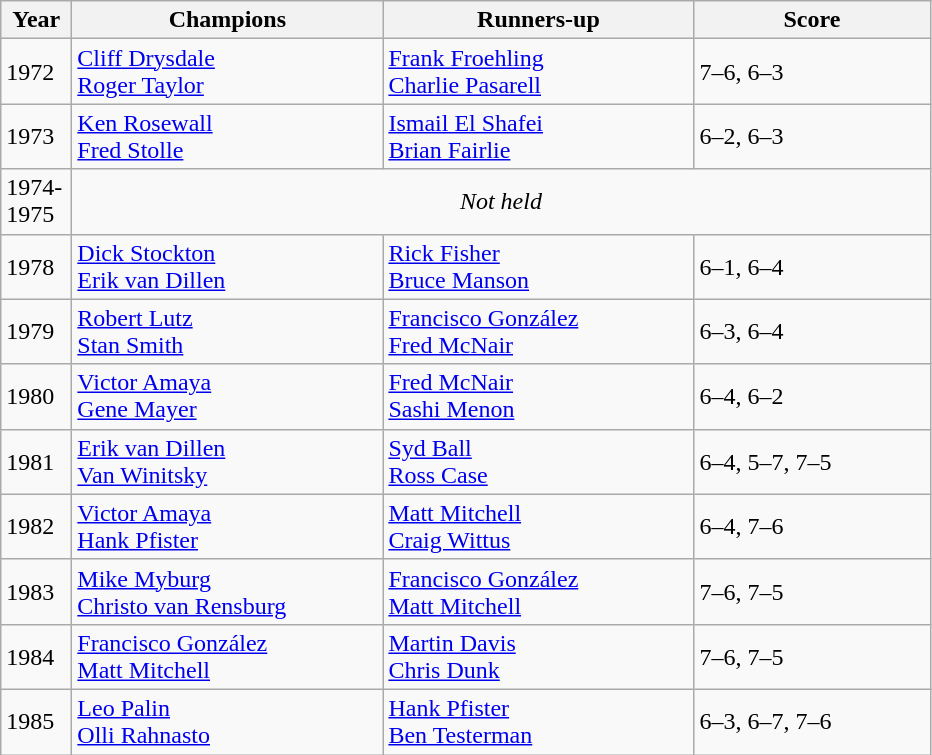<table class="wikitable">
<tr>
<th style="width:40px">Year</th>
<th style="width:200px">Champions</th>
<th style="width:200px">Runners-up</th>
<th style="width:150px" class="unsortable">Score</th>
</tr>
<tr>
<td>1972</td>
<td> <a href='#'>Cliff Drysdale</a><br> <a href='#'>Roger Taylor</a></td>
<td> <a href='#'>Frank Froehling</a><br> <a href='#'>Charlie Pasarell</a></td>
<td>7–6, 6–3</td>
</tr>
<tr>
<td>1973</td>
<td> <a href='#'>Ken Rosewall</a><br> <a href='#'>Fred Stolle</a></td>
<td> <a href='#'>Ismail El Shafei</a><br> <a href='#'>Brian Fairlie</a></td>
<td>6–2, 6–3</td>
</tr>
<tr>
<td>1974-1975</td>
<td colspan=3 align=center><em>Not held</em></td>
</tr>
<tr>
<td>1978</td>
<td> <a href='#'>Dick Stockton</a><br> <a href='#'>Erik van Dillen</a></td>
<td> <a href='#'>Rick Fisher</a><br> <a href='#'>Bruce Manson</a></td>
<td>6–1, 6–4</td>
</tr>
<tr>
<td>1979</td>
<td> <a href='#'>Robert Lutz</a><br> <a href='#'>Stan Smith</a></td>
<td> <a href='#'>Francisco González</a><br> <a href='#'>Fred McNair</a></td>
<td>6–3, 6–4</td>
</tr>
<tr>
<td>1980</td>
<td> <a href='#'>Victor Amaya</a><br> <a href='#'>Gene Mayer</a></td>
<td> <a href='#'>Fred McNair</a><br> <a href='#'>Sashi Menon</a></td>
<td>6–4, 6–2</td>
</tr>
<tr>
<td>1981</td>
<td> <a href='#'>Erik van Dillen</a><br> <a href='#'>Van Winitsky</a></td>
<td> <a href='#'>Syd Ball</a><br> <a href='#'>Ross Case</a></td>
<td>6–4, 5–7, 7–5</td>
</tr>
<tr>
<td>1982</td>
<td> <a href='#'>Victor Amaya</a><br> <a href='#'>Hank Pfister</a></td>
<td> <a href='#'>Matt Mitchell</a><br> <a href='#'>Craig Wittus</a></td>
<td>6–4, 7–6</td>
</tr>
<tr>
<td>1983</td>
<td> <a href='#'>Mike Myburg</a><br> <a href='#'>Christo van Rensburg</a></td>
<td> <a href='#'>Francisco González</a><br> <a href='#'>Matt Mitchell</a></td>
<td>7–6, 7–5</td>
</tr>
<tr>
<td>1984</td>
<td> <a href='#'>Francisco González</a><br> <a href='#'>Matt Mitchell</a></td>
<td> <a href='#'>Martin Davis</a><br> <a href='#'>Chris Dunk</a></td>
<td>7–6, 7–5</td>
</tr>
<tr>
<td>1985</td>
<td> <a href='#'>Leo Palin</a><br> <a href='#'>Olli Rahnasto</a></td>
<td> <a href='#'>Hank Pfister</a><br> <a href='#'>Ben Testerman</a></td>
<td>6–3, 6–7, 7–6</td>
</tr>
</table>
